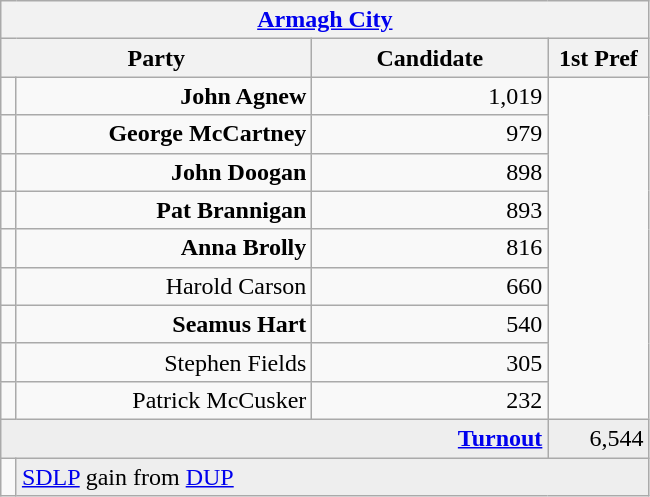<table class="wikitable">
<tr>
<th colspan="4" align="center"><a href='#'>Armagh City</a></th>
</tr>
<tr>
<th colspan="2" align="center" width=200>Party</th>
<th width=150>Candidate</th>
<th width=60>1st Pref</th>
</tr>
<tr>
<td></td>
<td align="right"><strong>John Agnew</strong></td>
<td align="right">1,019</td>
</tr>
<tr>
<td></td>
<td align="right"><strong>George McCartney</strong></td>
<td align="right">979</td>
</tr>
<tr>
<td></td>
<td align="right"><strong>John Doogan</strong></td>
<td align="right">898</td>
</tr>
<tr>
<td></td>
<td align="right"><strong>Pat Brannigan</strong></td>
<td align="right">893</td>
</tr>
<tr>
<td></td>
<td align="right"><strong>Anna Brolly</strong></td>
<td align="right">816</td>
</tr>
<tr>
<td></td>
<td align="right">Harold Carson</td>
<td align="right">660</td>
</tr>
<tr>
<td></td>
<td align="right"><strong>Seamus Hart</strong></td>
<td align="right">540</td>
</tr>
<tr>
<td></td>
<td align="right">Stephen Fields</td>
<td align="right">305</td>
</tr>
<tr>
<td></td>
<td align="right">Patrick McCusker</td>
<td align="right">232</td>
</tr>
<tr bgcolor="EEEEEE">
<td colspan=3 align="right"><strong><a href='#'>Turnout</a></strong></td>
<td align="right">6,544</td>
</tr>
<tr>
<td bgcolor=></td>
<td colspan=3 bgcolor="EEEEEE"><a href='#'>SDLP</a> gain from <a href='#'>DUP</a></td>
</tr>
</table>
